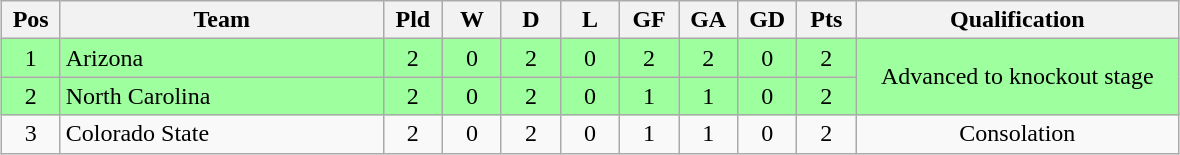<table class="wikitable" style="text-align:center; margin: 1em auto">
<tr>
<th style="width:2em">Pos</th>
<th style="width:13em">Team</th>
<th style="width:2em">Pld</th>
<th style="width:2em">W</th>
<th style="width:2em">D</th>
<th style="width:2em">L</th>
<th style="width:2em">GF</th>
<th style="width:2em">GA</th>
<th style="width:2em">GD</th>
<th style="width:2em">Pts</th>
<th style="width:13em">Qualification</th>
</tr>
<tr bgcolor="#9eff9e">
<td>1</td>
<td style="text-align:left">Arizona</td>
<td>2</td>
<td>0</td>
<td>2</td>
<td>0</td>
<td>2</td>
<td>2</td>
<td>0</td>
<td>2</td>
<td rowspan="2">Advanced to knockout stage</td>
</tr>
<tr bgcolor="#9eff9e">
<td>2</td>
<td style="text-align:left">North Carolina</td>
<td>2</td>
<td>0</td>
<td>2</td>
<td>0</td>
<td>1</td>
<td>1</td>
<td>0</td>
<td>2</td>
</tr>
<tr>
<td>3</td>
<td style="text-align:left">Colorado State</td>
<td>2</td>
<td>0</td>
<td>2</td>
<td>0</td>
<td>1</td>
<td>1</td>
<td>0</td>
<td>2</td>
<td>Consolation</td>
</tr>
</table>
